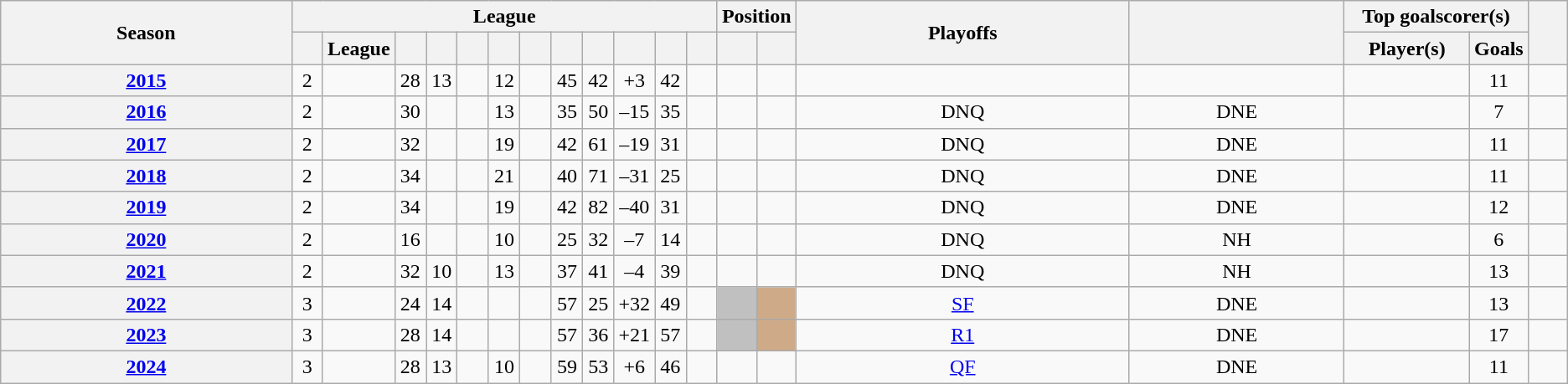<table class="wikitable sortable" style="font-size:100%; text-align:center">
<tr>
<th rowspan="2" scope="col">Season</th>
<th colspan="12" scope="colgroup">League</th>
<th colspan="2" scope="colgroup">Position</th>
<th rowspan="2" scope="col">Playoffs</th>
<th rowspan="2" scope="col"></th>
<th colspan="2" scope="colgroup">Top goalscorer(s)</th>
<th rowspan="2" scope="col" class="unsortable"></th>
</tr>
<tr>
<th width="2%" scope="col"></th>
<th width="2%" scope="col">League</th>
<th width="2%" scope="col"></th>
<th width="2%" scope="col"></th>
<th width="2%" scope="col"></th>
<th width="2%" scope="col"></th>
<th width="2%" scope="col"></th>
<th width="2%" scope="col"></th>
<th width="2%" scope="col"></th>
<th width="2%" scope="col"></th>
<th width="2%" scope="col"></th>
<th width="2%" scope="col"></th>
<th width="2%" scope="col"></th>
<th width="2%" scope="col"></th>
<th width="8%" scope="col">Player(s)</th>
<th width="1%" scope="col">Goals</th>
</tr>
<tr>
<th scope="row"><a href='#'>2015</a></th>
<td>2</td>
<td></td>
<td>28</td>
<td>13</td>
<td></td>
<td>12</td>
<td></td>
<td>45</td>
<td>42</td>
<td>+3</td>
<td>42</td>
<td></td>
<td></td>
<td></td>
<td></td>
<td></td>
<td align="left"></td>
<td>11</td>
<td></td>
</tr>
<tr>
<th scope="row"><a href='#'>2016</a></th>
<td>2</td>
<td></td>
<td>30</td>
<td></td>
<td></td>
<td>13</td>
<td></td>
<td>35</td>
<td>50</td>
<td>–15</td>
<td>35</td>
<td></td>
<td></td>
<td></td>
<td>DNQ</td>
<td>DNE</td>
<td align="left"></td>
<td>7</td>
<td></td>
</tr>
<tr>
<th scope="row"><a href='#'>2017</a></th>
<td>2</td>
<td></td>
<td>32</td>
<td></td>
<td></td>
<td>19</td>
<td></td>
<td>42</td>
<td>61</td>
<td>–19</td>
<td>31</td>
<td></td>
<td></td>
<td></td>
<td>DNQ</td>
<td>DNE</td>
<td align="left"></td>
<td>11</td>
<td></td>
</tr>
<tr>
<th scope="row"><a href='#'>2018</a></th>
<td>2</td>
<td></td>
<td>34</td>
<td></td>
<td></td>
<td>21</td>
<td></td>
<td>40</td>
<td>71</td>
<td>–31</td>
<td>25</td>
<td></td>
<td></td>
<td></td>
<td>DNQ</td>
<td>DNE</td>
<td align="left"></td>
<td>11</td>
<td></td>
</tr>
<tr>
<th scope="row"><a href='#'>2019</a></th>
<td>2</td>
<td></td>
<td>34</td>
<td></td>
<td></td>
<td>19</td>
<td></td>
<td>42</td>
<td>82</td>
<td>–40</td>
<td>31</td>
<td></td>
<td></td>
<td></td>
<td>DNQ</td>
<td>DNE</td>
<td align="left"></td>
<td>12</td>
<td></td>
</tr>
<tr>
<th scope="row"><a href='#'>2020</a></th>
<td>2</td>
<td></td>
<td>16</td>
<td></td>
<td></td>
<td>10</td>
<td></td>
<td>25</td>
<td>32</td>
<td>–7</td>
<td>14</td>
<td></td>
<td></td>
<td></td>
<td>DNQ</td>
<td>NH</td>
<td align="left"></td>
<td>6</td>
<td></td>
</tr>
<tr>
<th scope="row"><a href='#'>2021</a></th>
<td>2</td>
<td></td>
<td>32</td>
<td>10</td>
<td></td>
<td>13</td>
<td></td>
<td>37</td>
<td>41</td>
<td>–4</td>
<td>39</td>
<td></td>
<td></td>
<td></td>
<td>DNQ</td>
<td>NH</td>
<td align="left"></td>
<td>13</td>
<td></td>
</tr>
<tr>
<th scope="row"><a href='#'>2022</a></th>
<td>3</td>
<td></td>
<td>24</td>
<td>14</td>
<td></td>
<td></td>
<td></td>
<td>57</td>
<td>25</td>
<td>+32</td>
<td>49</td>
<td></td>
<td style="background:#c0c0c0"></td>
<td style="background:#cfaa88"></td>
<td><a href='#'>SF</a></td>
<td>DNE</td>
<td align="left"></td>
<td>13</td>
<td></td>
</tr>
<tr>
<th scope="row"><a href='#'>2023</a></th>
<td>3</td>
<td></td>
<td>28</td>
<td>14</td>
<td></td>
<td></td>
<td></td>
<td>57</td>
<td>36</td>
<td>+21</td>
<td>57</td>
<td></td>
<td style="background:#c0c0c0"></td>
<td style="background:#cfaa88"></td>
<td><a href='#'>R1</a></td>
<td>DNE</td>
<td align="left"></td>
<td>17</td>
<td></td>
</tr>
<tr>
<th scope="row"><a href='#'>2024</a></th>
<td>3</td>
<td></td>
<td>28</td>
<td>13</td>
<td></td>
<td>10</td>
<td></td>
<td>59</td>
<td>53</td>
<td>+6</td>
<td>46</td>
<td></td>
<td></td>
<td></td>
<td><a href='#'>QF</a></td>
<td>DNE</td>
<td align="left"></td>
<td>11</td>
<td></td>
</tr>
</table>
